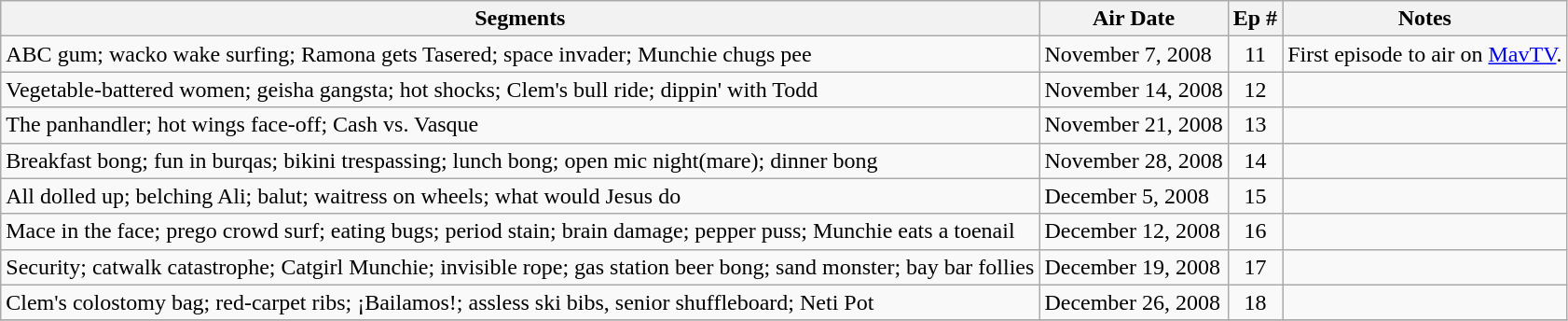<table class="wikitable">
<tr>
<th>Segments</th>
<th>Air Date</th>
<th>Ep #</th>
<th>Notes</th>
</tr>
<tr>
<td>ABC gum; wacko wake surfing; Ramona gets Tasered; space invader; Munchie chugs pee</td>
<td>November 7, 2008</td>
<td align="center">11</td>
<td>First episode to air on <a href='#'>MavTV</a>.</td>
</tr>
<tr>
<td>Vegetable-battered women; geisha gangsta; hot shocks; Clem's bull ride; dippin' with Todd</td>
<td>November 14, 2008</td>
<td align="center">12</td>
<td></td>
</tr>
<tr>
<td>The panhandler; hot wings face-off; Cash vs. Vasque</td>
<td>November 21, 2008</td>
<td align="center">13</td>
<td></td>
</tr>
<tr>
<td>Breakfast bong; fun in burqas; bikini trespassing; lunch bong; open mic night(mare); dinner bong</td>
<td>November 28, 2008</td>
<td align="center">14</td>
<td></td>
</tr>
<tr>
<td>All dolled up; belching Ali; balut; waitress on wheels; what would Jesus do</td>
<td>December 5, 2008</td>
<td align="center">15</td>
<td></td>
</tr>
<tr>
<td>Mace in the face; prego crowd surf; eating bugs; period stain; brain damage; pepper puss; Munchie eats a toenail</td>
<td>December 12, 2008</td>
<td align="center">16</td>
<td></td>
</tr>
<tr>
<td>Security; catwalk catastrophe; Catgirl Munchie; invisible rope; gas station beer bong; sand monster; bay bar follies</td>
<td>December 19, 2008</td>
<td align="center">17</td>
<td></td>
</tr>
<tr>
<td>Clem's colostomy bag; red-carpet ribs; ¡Bailamos!; assless ski bibs, senior shuffleboard; Neti Pot</td>
<td>December 26, 2008</td>
<td align="center">18</td>
<td></td>
</tr>
<tr>
</tr>
</table>
